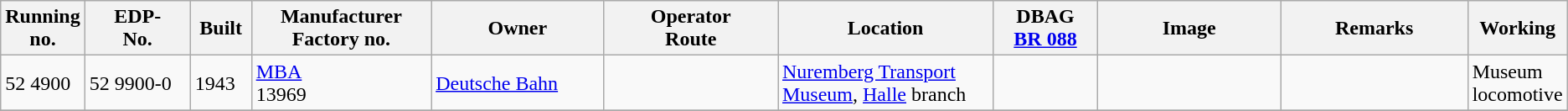<table class="wikitable" style="width="100%"; border:solid 1px #AAAAAA; background:#e3e3e3;">
<tr>
<th width="5%">Running<br>no.</th>
<th width="7%">EDP-<br>No.</th>
<th width="4%">Built</th>
<th width="12%">Manufacturer<br>Factory no.</th>
<th width="12%">Owner</th>
<th width="12%">Operator<br>Route</th>
<th width="15%">Location</th>
<th width="7%">DBAG<br><a href='#'>BR 088</a></th>
<th width="13%">Image</th>
<th width="20%">Remarks</th>
<th width="8%">Working</th>
</tr>
<tr>
<td>52 4900</td>
<td>52 9900-0</td>
<td>1943</td>
<td><a href='#'>MBA</a><br>13969</td>
<td><a href='#'>Deutsche Bahn</a></td>
<td></td>
<td><a href='#'>Nuremberg Transport Museum</a>, <a href='#'>Halle</a> branch</td>
<td></td>
<td></td>
<td></td>
<td>Museum locomotive</td>
</tr>
<tr>
</tr>
</table>
